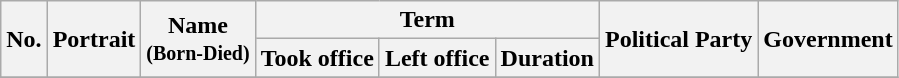<table class="wikitable" style="text-align:center;">
<tr>
<th rowspan=2>No.</th>
<th rowspan=2>Portrait</th>
<th rowspan=2>Name<br><small>(Born-Died)</small></th>
<th colspan=3>Term</th>
<th rowspan=2>Political Party</th>
<th rowspan=2>Government</th>
</tr>
<tr>
<th>Took office</th>
<th>Left office</th>
<th>Duration</th>
</tr>
<tr style="text-align:center;">
</tr>
</table>
